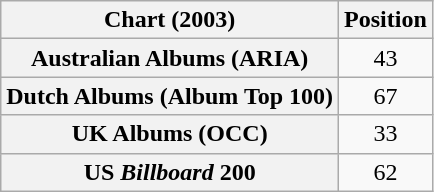<table class="wikitable sortable plainrowheaders" style="text-align:center">
<tr>
<th scope="col">Chart (2003)</th>
<th scope="col">Position</th>
</tr>
<tr>
<th scope="row">Australian Albums (ARIA)</th>
<td>43</td>
</tr>
<tr>
<th scope="row">Dutch Albums (Album Top 100)</th>
<td>67</td>
</tr>
<tr>
<th scope="row">UK Albums (OCC)</th>
<td>33</td>
</tr>
<tr>
<th scope="row">US <em>Billboard</em> 200</th>
<td>62</td>
</tr>
</table>
